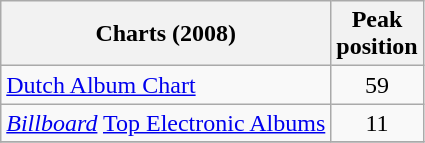<table class="wikitable sortable">
<tr>
<th>Charts (2008)</th>
<th>Peak<br>position</th>
</tr>
<tr>
<td align="left"><a href='#'>Dutch Album Chart</a></td>
<td align="center">59</td>
</tr>
<tr>
<td align="left"><em><a href='#'>Billboard</a></em> <a href='#'>Top Electronic Albums</a></td>
<td align="center">11</td>
</tr>
<tr>
</tr>
</table>
